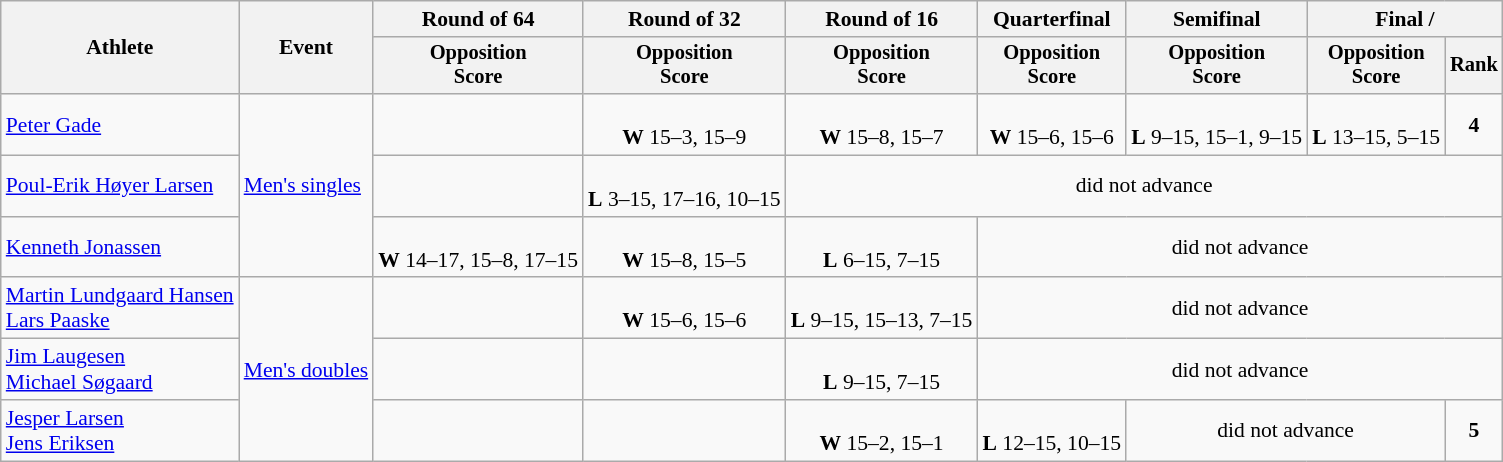<table class=wikitable style="font-size:90%">
<tr>
<th rowspan="2">Athlete</th>
<th rowspan="2">Event</th>
<th>Round of 64</th>
<th>Round of 32</th>
<th>Round of 16</th>
<th>Quarterfinal</th>
<th>Semifinal</th>
<th colspan=2>Final / </th>
</tr>
<tr style="font-size:95%">
<th>Opposition<br>Score</th>
<th>Opposition<br>Score</th>
<th>Opposition<br>Score</th>
<th>Opposition<br>Score</th>
<th>Opposition<br>Score</th>
<th>Opposition<br>Score</th>
<th>Rank</th>
</tr>
<tr align=center>
<td align=left><a href='#'>Peter Gade</a></td>
<td align=left rowspan=3><a href='#'>Men's singles</a></td>
<td></td>
<td><br><strong>W</strong> 15–3, 15–9</td>
<td><br><strong>W</strong> 15–8, 15–7</td>
<td><br><strong>W</strong> 15–6, 15–6</td>
<td><br><strong>L</strong> 9–15, 15–1, 9–15</td>
<td><br><strong>L</strong> 13–15, 5–15</td>
<td><strong>4</strong></td>
</tr>
<tr align=center>
<td align=left><a href='#'>Poul-Erik Høyer Larsen</a></td>
<td></td>
<td><br><strong>L</strong> 3–15, 17–16, 10–15</td>
<td colspan=5>did not advance</td>
</tr>
<tr align=center>
<td align=left><a href='#'>Kenneth Jonassen</a></td>
<td><br><strong>W</strong> 14–17, 15–8, 17–15</td>
<td><br><strong>W</strong> 15–8, 15–5</td>
<td><br><strong>L</strong> 6–15, 7–15</td>
<td colspan=5>did not advance</td>
</tr>
<tr align=center>
<td align=left><a href='#'>Martin Lundgaard Hansen</a><br><a href='#'>Lars Paaske</a></td>
<td align=left rowspan=3><a href='#'>Men's doubles</a></td>
<td></td>
<td><br><strong>W</strong> 15–6, 15–6</td>
<td><br><strong>L</strong> 9–15, 15–13, 7–15</td>
<td colspan=4>did not advance</td>
</tr>
<tr align=center>
<td align=left><a href='#'>Jim Laugesen</a><br><a href='#'>Michael Søgaard</a></td>
<td></td>
<td></td>
<td><br><strong>L</strong> 9–15, 7–15</td>
<td colspan=4>did not advance</td>
</tr>
<tr align=center>
<td align=left><a href='#'>Jesper Larsen</a><br><a href='#'>Jens Eriksen</a></td>
<td></td>
<td></td>
<td><br><strong>W</strong> 15–2, 15–1</td>
<td><br><strong>L</strong> 12–15, 10–15</td>
<td colspan=2>did not advance</td>
<td><strong>5</strong></td>
</tr>
</table>
